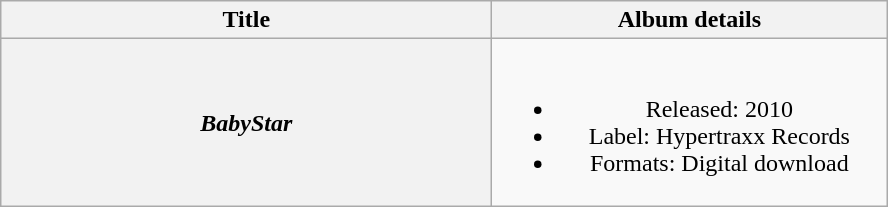<table class="wikitable plainrowheaders" style="text-align:center;">
<tr>
<th scope="col" rowspan="1" style="width:20em;">Title</th>
<th scope="col" rowspan="1" style="width:16em;">Album details</th>
</tr>
<tr>
<th scope="row"><em>BabyStar</em></th>
<td><br><ul><li>Released: 2010</li><li>Label: Hypertraxx Records</li><li>Formats: Digital download</li></ul></td>
</tr>
</table>
